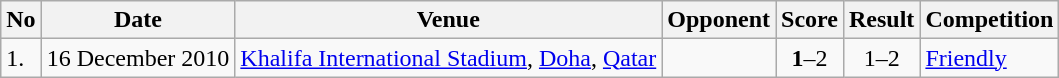<table class="wikitable" style="font-size:100%;">
<tr>
<th>No</th>
<th>Date</th>
<th>Venue</th>
<th>Opponent</th>
<th>Score</th>
<th>Result</th>
<th>Competition</th>
</tr>
<tr>
<td>1.</td>
<td>16 December 2010</td>
<td><a href='#'>Khalifa International Stadium</a>, <a href='#'>Doha</a>, <a href='#'>Qatar</a></td>
<td></td>
<td align=center><strong>1</strong>–2</td>
<td align=center>1–2</td>
<td><a href='#'>Friendly</a></td>
</tr>
</table>
